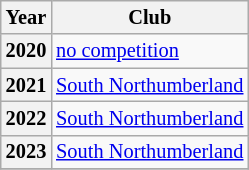<table class="wikitable" style="font-size:85%">
<tr>
<th>Year</th>
<th>Club</th>
</tr>
<tr>
<th scope="row">2020</th>
<td><a href='#'>no competition</a></td>
</tr>
<tr>
<th scope="row">2021</th>
<td><a href='#'>South Northumberland</a></td>
</tr>
<tr>
<th scope="row">2022</th>
<td><a href='#'>South Northumberland</a></td>
</tr>
<tr>
<th scope="row">2023</th>
<td><a href='#'>South Northumberland</a></td>
</tr>
<tr>
</tr>
</table>
